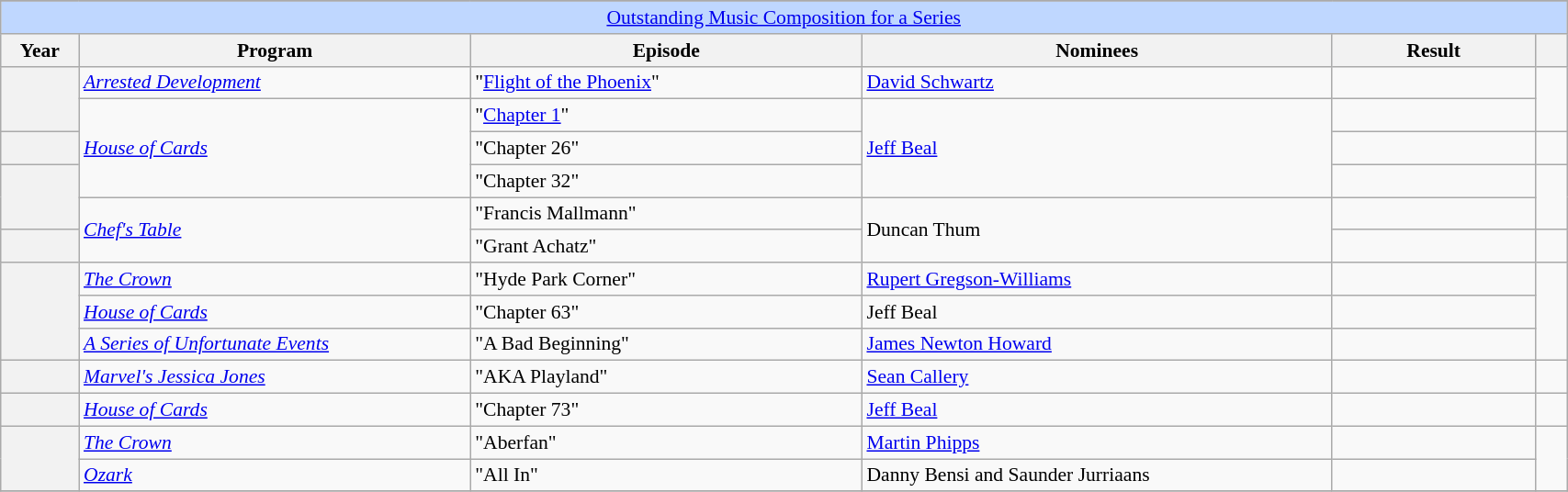<table class="wikitable plainrowheaders" style="font-size: 90%" width=90%>
<tr>
</tr>
<tr ---- bgcolor="#bfd7ff">
<td colspan=6 align=center><a href='#'>Outstanding Music Composition for a Series</a></td>
</tr>
<tr ---- bgcolor="#ebf5ff">
<th width="5%">Year</th>
<th width="25%">Program</th>
<th width="25%">Episode</th>
<th width="30%">Nominees</th>
<th width="13%">Result</th>
<th width="5%"></th>
</tr>
<tr>
<th scope=row rowspan=2></th>
<td><em><a href='#'>Arrested Development</a></em></td>
<td>"<a href='#'>Flight of the Phoenix</a>"</td>
<td><a href='#'>David Schwartz</a></td>
<td></td>
<td rowspan=2></td>
</tr>
<tr>
<td rowspan="3"><em><a href='#'>House of Cards</a></em></td>
<td>"<a href='#'>Chapter 1</a>"</td>
<td rowspan="3"><a href='#'>Jeff Beal</a></td>
<td></td>
</tr>
<tr>
<th scope=row></th>
<td>"Chapter 26"</td>
<td></td>
<td></td>
</tr>
<tr>
<th scope=row rowspan=2></th>
<td>"Chapter 32"</td>
<td></td>
<td rowspan=2></td>
</tr>
<tr>
<td rowspan="2"><em><a href='#'>Chef's Table</a></em></td>
<td>"Francis Mallmann"</td>
<td rowspan="2">Duncan Thum</td>
<td></td>
</tr>
<tr>
<th scope=row></th>
<td>"Grant Achatz"</td>
<td></td>
<td></td>
</tr>
<tr>
<th scope=row rowspan=3></th>
<td><em><a href='#'>The Crown</a></em></td>
<td>"Hyde Park Corner"</td>
<td><a href='#'>Rupert Gregson-Williams</a></td>
<td></td>
<td rowspan=3></td>
</tr>
<tr>
<td><em><a href='#'>House of Cards</a></em></td>
<td>"Chapter 63"</td>
<td>Jeff Beal</td>
<td></td>
</tr>
<tr>
<td><em><a href='#'>A Series of Unfortunate Events</a></em></td>
<td>"A Bad Beginning"</td>
<td><a href='#'>James Newton Howard</a></td>
<td></td>
</tr>
<tr>
<th scope=row></th>
<td><em><a href='#'>Marvel's Jessica Jones</a></em></td>
<td>"AKA Playland"</td>
<td><a href='#'>Sean Callery</a></td>
<td></td>
<td></td>
</tr>
<tr>
<th scope=row></th>
<td><em><a href='#'>House of Cards</a></em></td>
<td>"Chapter 73"</td>
<td><a href='#'>Jeff Beal</a></td>
<td></td>
<td></td>
</tr>
<tr>
<th rowspan="2" scope=row></th>
<td><em><a href='#'>The Crown</a></em></td>
<td>"Aberfan"</td>
<td><a href='#'>Martin Phipps</a></td>
<td></td>
<td rowspan="2"></td>
</tr>
<tr>
<td><em><a href='#'>Ozark</a></em></td>
<td>"All In"</td>
<td>Danny Bensi and Saunder Jurriaans</td>
<td></td>
</tr>
<tr>
</tr>
</table>
